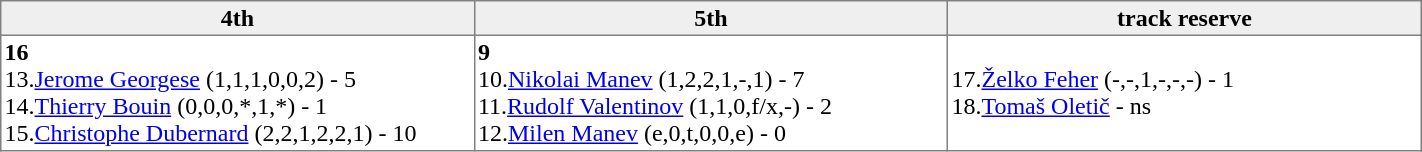<table border=1 cellpadding=2 cellspacing=0 width=75% style="border-collapse:collapse">
<tr align=left style="background:#efefef;">
<th width=15% align=center>4th</th>
<th width=15% align=center>5th</th>
<th width=15% align=center>track reserve</th>
</tr>
<tr align=left>
<td valign=top align=left><strong> 16</strong><br>13.<a href='#'>Jerome Georgese</a> (1,1,1,0,0,2) - 5 <br>14.<a href='#'>Thierry Bouin</a> (0,0,0,*,1,*) - 1<br>15.<a href='#'>Christophe Dubernard</a> (2,2,1,2,2,1) - 10</td>
<td valign=top align=left><strong> 9</strong><br>10.<a href='#'>Nikolai Manev</a> (1,2,2,1,-,1) - 7<br>11.<a href='#'>Rudolf Valentinov</a> (1,1,0,f/x,-) - 2<br>12.<a href='#'>Milen Manev</a> (e,0,t,0,0,e) - 0</td>
<td valign=top align=left><br>17.<a href='#'>Želko Feher</a> (-,-,1,-,-,-) - 1<br>18.<a href='#'>Tomaš Oletič</a> - ns</td>
</tr>
</table>
